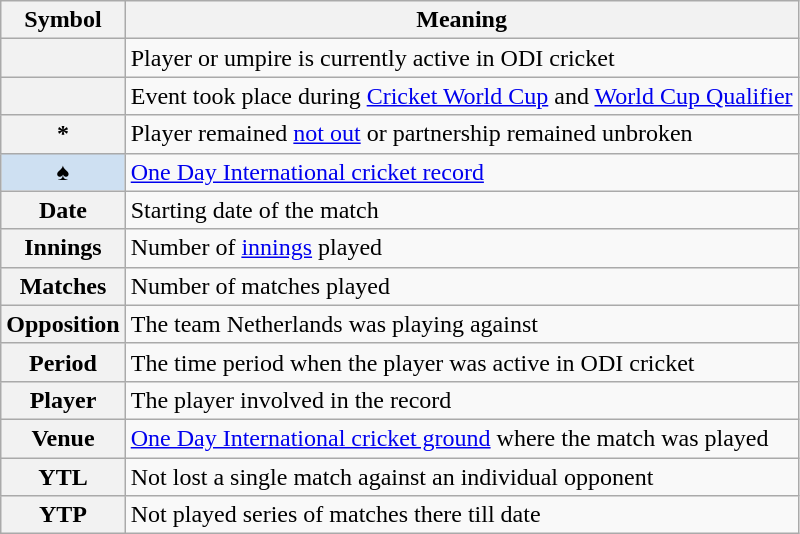<table class="wikitable plainrowheaders">
<tr>
<th scope=col>Symbol</th>
<th scope=col>Meaning</th>
</tr>
<tr>
<th scope=row></th>
<td>Player or umpire is currently active in ODI cricket</td>
</tr>
<tr>
<th scope=row></th>
<td>Event took place during <a href='#'>Cricket World Cup</a> and <a href='#'>World Cup Qualifier</a></td>
</tr>
<tr>
<th scope=row>*</th>
<td>Player remained <a href='#'>not out</a> or partnership remained unbroken</td>
</tr>
<tr>
<th scope=row style=background:#cee0f2;>♠</th>
<td><a href='#'>One Day International cricket record</a></td>
</tr>
<tr>
<th scope=row>Date</th>
<td>Starting date of the match</td>
</tr>
<tr>
<th scope=row>Innings</th>
<td>Number of <a href='#'>innings</a> played</td>
</tr>
<tr>
<th scope=row>Matches</th>
<td>Number of matches played</td>
</tr>
<tr>
<th scope=row>Opposition</th>
<td>The team Netherlands was playing against</td>
</tr>
<tr>
<th scope=row>Period</th>
<td>The time period when the player was active in ODI cricket</td>
</tr>
<tr>
<th scope=row>Player</th>
<td>The player involved in the record</td>
</tr>
<tr>
<th scope=row>Venue</th>
<td><a href='#'>One Day International cricket ground</a> where the match was played</td>
</tr>
<tr>
<th scope=row>YTL</th>
<td>Not lost a single match against an individual opponent</td>
</tr>
<tr>
<th scope=row>YTP</th>
<td>Not played series of matches there till date</td>
</tr>
</table>
